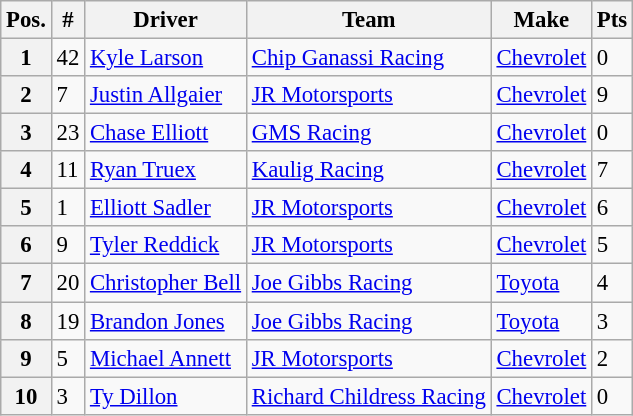<table class="wikitable" style="font-size:95%">
<tr>
<th>Pos.</th>
<th>#</th>
<th>Driver</th>
<th>Team</th>
<th>Make</th>
<th>Pts</th>
</tr>
<tr>
<th>1</th>
<td>42</td>
<td><a href='#'>Kyle Larson</a></td>
<td><a href='#'>Chip Ganassi Racing</a></td>
<td><a href='#'>Chevrolet</a></td>
<td>0</td>
</tr>
<tr>
<th>2</th>
<td>7</td>
<td><a href='#'>Justin Allgaier</a></td>
<td><a href='#'>JR Motorsports</a></td>
<td><a href='#'>Chevrolet</a></td>
<td>9</td>
</tr>
<tr>
<th>3</th>
<td>23</td>
<td><a href='#'>Chase Elliott</a></td>
<td><a href='#'>GMS Racing</a></td>
<td><a href='#'>Chevrolet</a></td>
<td>0</td>
</tr>
<tr>
<th>4</th>
<td>11</td>
<td><a href='#'>Ryan Truex</a></td>
<td><a href='#'>Kaulig Racing</a></td>
<td><a href='#'>Chevrolet</a></td>
<td>7</td>
</tr>
<tr>
<th>5</th>
<td>1</td>
<td><a href='#'>Elliott Sadler</a></td>
<td><a href='#'>JR Motorsports</a></td>
<td><a href='#'>Chevrolet</a></td>
<td>6</td>
</tr>
<tr>
<th>6</th>
<td>9</td>
<td><a href='#'>Tyler Reddick</a></td>
<td><a href='#'>JR Motorsports</a></td>
<td><a href='#'>Chevrolet</a></td>
<td>5</td>
</tr>
<tr>
<th>7</th>
<td>20</td>
<td><a href='#'>Christopher Bell</a></td>
<td><a href='#'>Joe Gibbs Racing</a></td>
<td><a href='#'>Toyota</a></td>
<td>4</td>
</tr>
<tr>
<th>8</th>
<td>19</td>
<td><a href='#'>Brandon Jones</a></td>
<td><a href='#'>Joe Gibbs Racing</a></td>
<td><a href='#'>Toyota</a></td>
<td>3</td>
</tr>
<tr>
<th>9</th>
<td>5</td>
<td><a href='#'>Michael Annett</a></td>
<td><a href='#'>JR Motorsports</a></td>
<td><a href='#'>Chevrolet</a></td>
<td>2</td>
</tr>
<tr>
<th>10</th>
<td>3</td>
<td><a href='#'>Ty Dillon</a></td>
<td><a href='#'>Richard Childress Racing</a></td>
<td><a href='#'>Chevrolet</a></td>
<td>0</td>
</tr>
</table>
